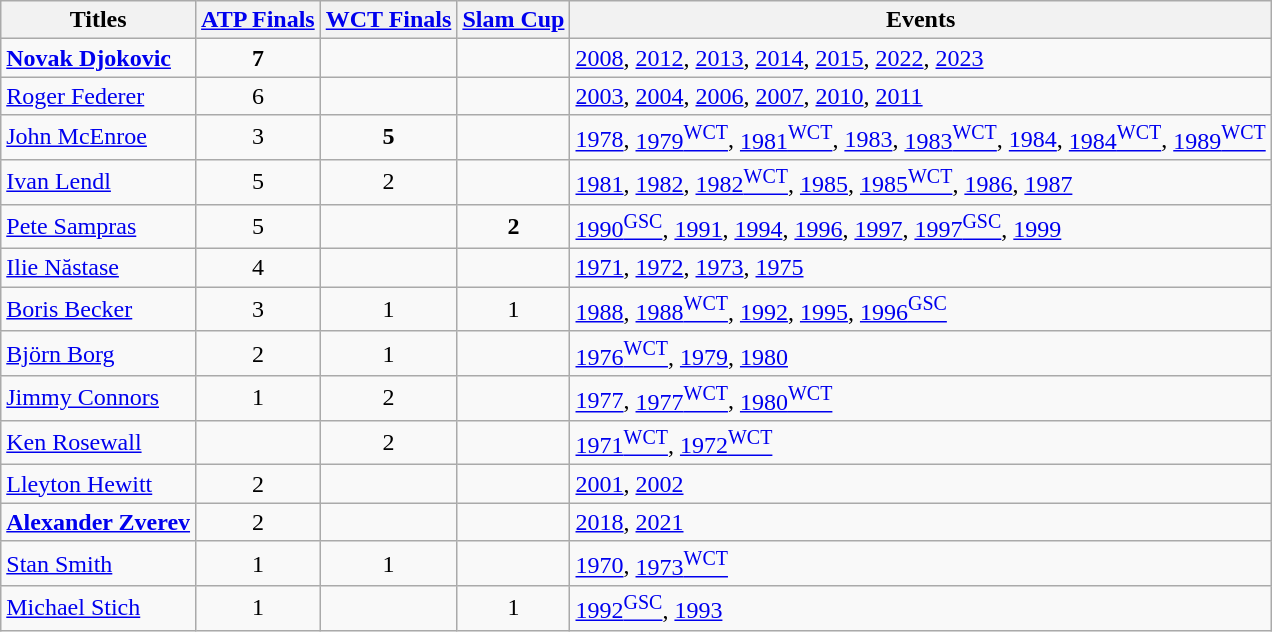<table class="wikitable">
<tr>
<th>Titles</th>
<th><a href='#'>ATP Finals</a></th>
<th><a href='#'>WCT Finals</a></th>
<th><a href='#'>Slam Cup</a></th>
<th>Events</th>
</tr>
<tr>
<td> <strong><a href='#'>Novak Djokovic</a></strong></td>
<td style="text-align:center;"><strong>7</strong></td>
<td></td>
<td></td>
<td><a href='#'>2008</a>, <a href='#'>2012</a>, <a href='#'>2013</a>, <a href='#'>2014</a>, <a href='#'>2015</a>, <a href='#'>2022</a>, <a href='#'>2023</a></td>
</tr>
<tr>
<td> <a href='#'>Roger Federer</a></td>
<td style="text-align:center;">6</td>
<td></td>
<td></td>
<td><a href='#'>2003</a>, <a href='#'>2004</a>, <a href='#'>2006</a>, <a href='#'>2007</a>, <a href='#'>2010</a>, <a href='#'>2011</a></td>
</tr>
<tr>
<td> <a href='#'>John McEnroe</a></td>
<td style="text-align:center;">3</td>
<td style="text-align:center;"><strong>5</strong></td>
<td></td>
<td><a href='#'>1978</a>, <a href='#'>1979<sup>WCT</sup></a>, <a href='#'>1981<sup>WCT</sup></a>, <a href='#'>1983</a>, <a href='#'>1983<sup>WCT</sup></a>, <a href='#'>1984</a>, <a href='#'>1984<sup>WCT</sup></a>, <a href='#'>1989<sup>WCT</sup></a></td>
</tr>
<tr>
<td> <a href='#'>Ivan Lendl</a></td>
<td style="text-align:center;">5</td>
<td style="text-align:center;">2</td>
<td></td>
<td><a href='#'>1981</a>, <a href='#'>1982</a>, <a href='#'>1982<sup>WCT</sup></a>, <a href='#'>1985</a>, <a href='#'>1985<sup>WCT</sup></a>, <a href='#'>1986</a>, <a href='#'>1987</a></td>
</tr>
<tr>
<td> <a href='#'>Pete Sampras</a></td>
<td style="text-align:center;">5</td>
<td></td>
<td style="text-align:center;"><strong>2</strong></td>
<td><a href='#'>1990<sup>GSC</sup></a>, <a href='#'>1991</a>, <a href='#'>1994</a>, <a href='#'>1996</a>, <a href='#'>1997</a>, <a href='#'>1997<sup>GSC</sup></a>, <a href='#'>1999</a></td>
</tr>
<tr>
<td> <a href='#'>Ilie Năstase</a></td>
<td style="text-align:center;">4</td>
<td></td>
<td></td>
<td><a href='#'>1971</a>, <a href='#'>1972</a>, <a href='#'>1973</a>, <a href='#'>1975</a></td>
</tr>
<tr>
<td> <a href='#'>Boris Becker</a></td>
<td style="text-align:center;">3</td>
<td style="text-align:center;">1</td>
<td style="text-align:center;">1</td>
<td><a href='#'>1988</a>, <a href='#'>1988<sup>WCT</sup></a>, <a href='#'>1992</a>, <a href='#'>1995</a>, <a href='#'>1996<sup>GSC</sup></a></td>
</tr>
<tr>
<td> <a href='#'>Björn Borg</a></td>
<td style="text-align:center;">2</td>
<td style="text-align:center;">1</td>
<td></td>
<td><a href='#'>1976<sup>WCT</sup></a>, <a href='#'>1979</a>, <a href='#'>1980</a></td>
</tr>
<tr>
<td> <a href='#'>Jimmy Connors</a></td>
<td style="text-align:center;">1</td>
<td style="text-align:center;">2</td>
<td></td>
<td><a href='#'>1977</a>, <a href='#'>1977<sup>WCT</sup></a>, <a href='#'>1980<sup>WCT</sup></a></td>
</tr>
<tr>
<td> <a href='#'>Ken Rosewall</a></td>
<td></td>
<td style="text-align:center;">2</td>
<td></td>
<td><a href='#'>1971<sup>WCT</sup></a>, <a href='#'>1972<sup>WCT</sup></a></td>
</tr>
<tr>
<td> <a href='#'>Lleyton Hewitt</a></td>
<td style="text-align:center;">2</td>
<td></td>
<td></td>
<td><a href='#'>2001</a>, <a href='#'>2002</a></td>
</tr>
<tr>
<td> <strong><a href='#'>Alexander Zverev</a></strong></td>
<td style="text-align:center;">2</td>
<td></td>
<td></td>
<td><a href='#'>2018</a>, <a href='#'>2021</a></td>
</tr>
<tr>
<td> <a href='#'>Stan Smith</a></td>
<td style="text-align:center;">1</td>
<td style="text-align:center;">1</td>
<td></td>
<td><a href='#'>1970</a>, <a href='#'>1973<sup>WCT</sup></a></td>
</tr>
<tr>
<td> <a href='#'>Michael Stich</a></td>
<td style="text-align:center;">1</td>
<td></td>
<td style="text-align:center;">1</td>
<td><a href='#'>1992<sup>GSC</sup></a>, <a href='#'>1993</a></td>
</tr>
</table>
